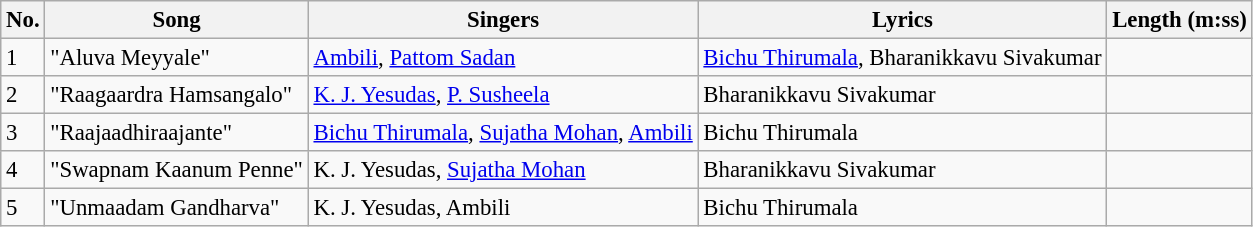<table class="wikitable" style="font-size:95%;">
<tr>
<th>No.</th>
<th>Song</th>
<th>Singers</th>
<th>Lyrics</th>
<th>Length (m:ss)</th>
</tr>
<tr>
<td>1</td>
<td>"Aluva Meyyale"</td>
<td><a href='#'>Ambili</a>, <a href='#'>Pattom Sadan</a></td>
<td><a href='#'>Bichu Thirumala</a>, Bharanikkavu Sivakumar</td>
<td></td>
</tr>
<tr>
<td>2</td>
<td>"Raagaardra Hamsangalo"</td>
<td><a href='#'>K. J. Yesudas</a>, <a href='#'>P. Susheela</a></td>
<td>Bharanikkavu Sivakumar</td>
<td></td>
</tr>
<tr>
<td>3</td>
<td>"Raajaadhiraajante"</td>
<td><a href='#'>Bichu Thirumala</a>, <a href='#'>Sujatha Mohan</a>, <a href='#'>Ambili</a></td>
<td>Bichu Thirumala</td>
<td></td>
</tr>
<tr>
<td>4</td>
<td>"Swapnam Kaanum Penne"</td>
<td>K. J. Yesudas, <a href='#'>Sujatha Mohan</a></td>
<td>Bharanikkavu Sivakumar</td>
<td></td>
</tr>
<tr>
<td>5</td>
<td>"Unmaadam Gandharva"</td>
<td>K. J. Yesudas, Ambili</td>
<td>Bichu Thirumala</td>
<td></td>
</tr>
</table>
